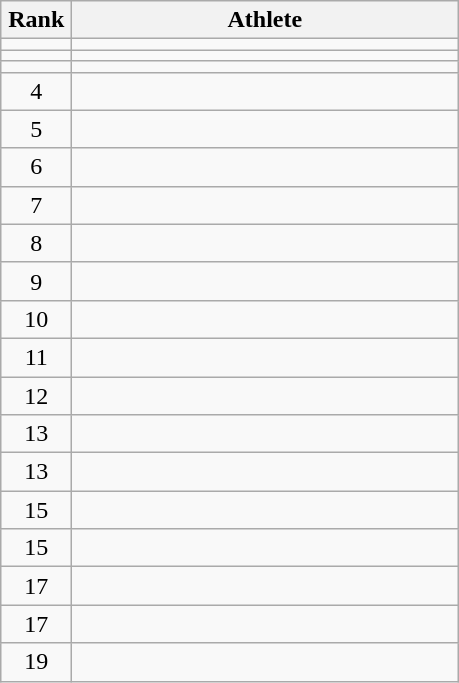<table class="wikitable" style="text-align: center;">
<tr>
<th width=40>Rank</th>
<th width=250>Athlete</th>
</tr>
<tr>
<td></td>
<td align=left></td>
</tr>
<tr>
<td></td>
<td align=left></td>
</tr>
<tr>
<td></td>
<td align=left></td>
</tr>
<tr>
<td>4</td>
<td align=left></td>
</tr>
<tr>
<td>5</td>
<td align=left></td>
</tr>
<tr>
<td>6</td>
<td align=left></td>
</tr>
<tr>
<td>7</td>
<td align=left></td>
</tr>
<tr>
<td>8</td>
<td align=left></td>
</tr>
<tr>
<td>9</td>
<td align=left></td>
</tr>
<tr>
<td>10</td>
<td align=left></td>
</tr>
<tr>
<td>11</td>
<td align=left></td>
</tr>
<tr>
<td>12</td>
<td align=left></td>
</tr>
<tr>
<td>13</td>
<td align=left></td>
</tr>
<tr>
<td>13</td>
<td align=left></td>
</tr>
<tr>
<td>15</td>
<td align=left></td>
</tr>
<tr>
<td>15</td>
<td align=left></td>
</tr>
<tr>
<td>17</td>
<td align=left></td>
</tr>
<tr>
<td>17</td>
<td align=left></td>
</tr>
<tr>
<td>19</td>
<td align=left></td>
</tr>
</table>
